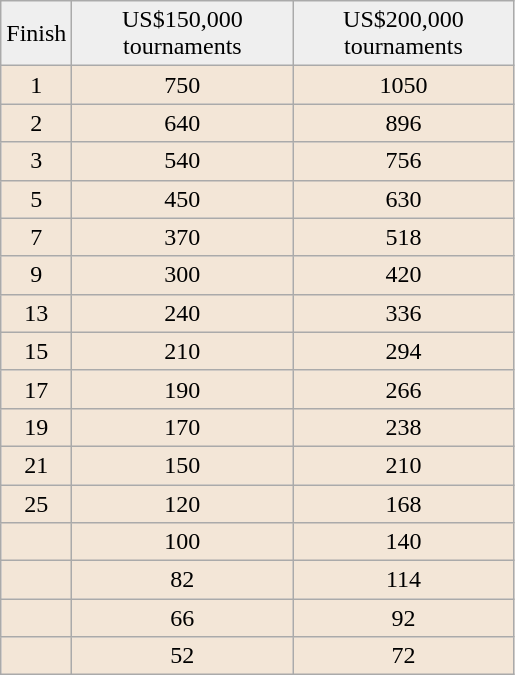<table class="wikitable">
<tr align=center>
<td style="background:#efefef;">Finish</td>
<td style="width:140px; background:#efefef;">US$150,000<br>tournaments</td>
<td style="width:140px; background:#efefef;">US$200,000<br>tournaments</td>
</tr>
<tr style="text-align:center; background:#F3E6D7;">
<td>1</td>
<td>750</td>
<td>1050</td>
</tr>
<tr style="text-align:center; background:#F3E6D7;">
<td>2</td>
<td>640</td>
<td>896</td>
</tr>
<tr style="text-align:center; background:#F3E6D7;">
<td>3</td>
<td>540</td>
<td>756</td>
</tr>
<tr style="text-align:center; background:#F3E6D7;">
<td>5</td>
<td>450</td>
<td>630</td>
</tr>
<tr style="text-align:center; background:#F3E6D7;">
<td>7</td>
<td>370</td>
<td>518</td>
</tr>
<tr style="text-align:center; background:#F3E6D7;">
<td>9</td>
<td>300</td>
<td>420</td>
</tr>
<tr style="text-align:center; background:#F3E6D7;">
<td>13</td>
<td>240</td>
<td>336</td>
</tr>
<tr style="text-align:center; background:#F3E6D7;">
<td>15</td>
<td>210</td>
<td>294</td>
</tr>
<tr style="text-align:center; background:#F3E6D7;">
<td>17</td>
<td>190</td>
<td>266</td>
</tr>
<tr style="text-align:center; background:#F3E6D7;">
<td>19</td>
<td>170</td>
<td>238</td>
</tr>
<tr style="text-align:center; background:#F3E6D7;">
<td>21</td>
<td>150</td>
<td>210</td>
</tr>
<tr style="text-align:center; background:#F3E6D7;">
<td>25</td>
<td>120</td>
<td>168</td>
</tr>
<tr style="text-align:center; background:#F3E6D7;">
<td></td>
<td>100</td>
<td>140</td>
</tr>
<tr style="text-align:center; background:#F3E6D7;">
<td></td>
<td>82</td>
<td>114</td>
</tr>
<tr style="text-align:center; background:#F3E6D7;">
<td></td>
<td>66</td>
<td>92</td>
</tr>
<tr style="text-align:center; background:#F3E6D7;">
<td></td>
<td>52</td>
<td>72</td>
</tr>
</table>
